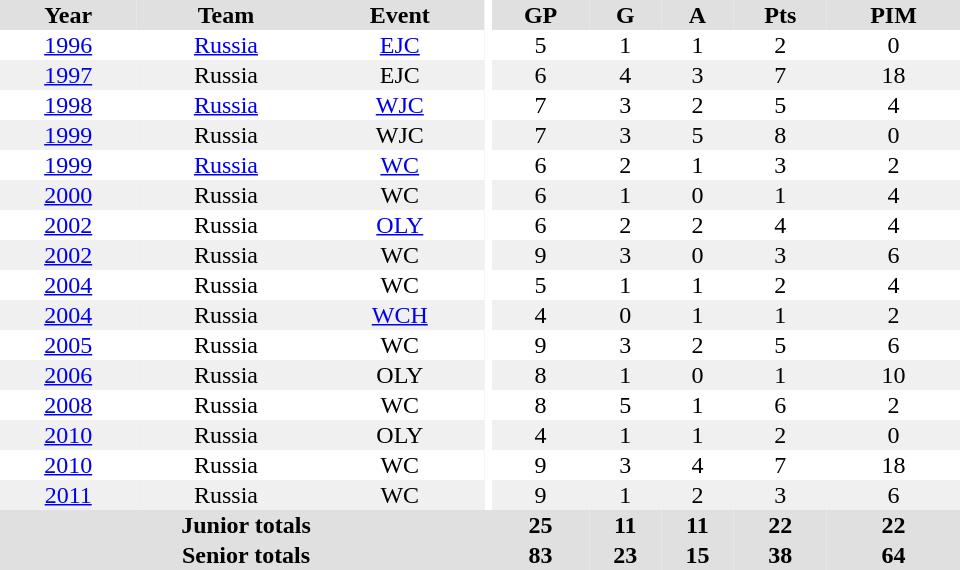<table border="0" cellpadding="1" cellspacing="0" ID="Table3" style="text-align:center; width:40em">
<tr bgcolor="#e0e0e0">
<th>Year</th>
<th>Team</th>
<th>Event</th>
<th rowspan="102" bgcolor="#ffffff"></th>
<th>GP</th>
<th>G</th>
<th>A</th>
<th>Pts</th>
<th>PIM</th>
</tr>
<tr>
<td><a href='#'>1996</a></td>
<td><a href='#'>Russia</a></td>
<td><a href='#'>EJC</a></td>
<td>5</td>
<td>1</td>
<td>1</td>
<td>2</td>
<td>0</td>
</tr>
<tr bgcolor="#f0f0f0">
<td><a href='#'>1997</a></td>
<td>Russia</td>
<td>EJC</td>
<td>6</td>
<td>4</td>
<td>3</td>
<td>7</td>
<td>18</td>
</tr>
<tr>
<td><a href='#'>1998</a></td>
<td><a href='#'>Russia</a></td>
<td><a href='#'>WJC</a></td>
<td>7</td>
<td>3</td>
<td>2</td>
<td>5</td>
<td>4</td>
</tr>
<tr bgcolor="#f0f0f0">
<td><a href='#'>1999</a></td>
<td>Russia</td>
<td>WJC</td>
<td>7</td>
<td>3</td>
<td>5</td>
<td>8</td>
<td>0</td>
</tr>
<tr>
<td><a href='#'>1999</a></td>
<td><a href='#'>Russia</a></td>
<td><a href='#'>WC</a></td>
<td>6</td>
<td>2</td>
<td>1</td>
<td>3</td>
<td>2</td>
</tr>
<tr bgcolor="#f0f0f0">
<td><a href='#'>2000</a></td>
<td>Russia</td>
<td>WC</td>
<td>6</td>
<td>1</td>
<td>0</td>
<td>1</td>
<td>4</td>
</tr>
<tr>
<td><a href='#'>2002</a></td>
<td>Russia</td>
<td><a href='#'>OLY</a></td>
<td>6</td>
<td>2</td>
<td>2</td>
<td>4</td>
<td>4</td>
</tr>
<tr bgcolor="#f0f0f0">
<td><a href='#'>2002</a></td>
<td>Russia</td>
<td>WC</td>
<td>9</td>
<td>3</td>
<td>0</td>
<td>3</td>
<td>6</td>
</tr>
<tr>
<td><a href='#'>2004</a></td>
<td>Russia</td>
<td>WC</td>
<td>5</td>
<td>1</td>
<td>1</td>
<td>2</td>
<td>4</td>
</tr>
<tr bgcolor="#f0f0f0">
<td><a href='#'>2004</a></td>
<td>Russia</td>
<td><a href='#'>WCH</a></td>
<td>4</td>
<td>0</td>
<td>1</td>
<td>1</td>
<td>2</td>
</tr>
<tr>
<td><a href='#'>2005</a></td>
<td>Russia</td>
<td>WC</td>
<td>9</td>
<td>3</td>
<td>2</td>
<td>5</td>
<td>6</td>
</tr>
<tr bgcolor="#f0f0f0">
<td><a href='#'>2006</a></td>
<td>Russia</td>
<td>OLY</td>
<td>8</td>
<td>1</td>
<td>0</td>
<td>1</td>
<td>10</td>
</tr>
<tr>
<td><a href='#'>2008</a></td>
<td>Russia</td>
<td>WC</td>
<td>8</td>
<td>5</td>
<td>1</td>
<td>6</td>
<td>2</td>
</tr>
<tr bgcolor="#f0f0f0">
<td><a href='#'>2010</a></td>
<td>Russia</td>
<td>OLY</td>
<td>4</td>
<td>1</td>
<td>1</td>
<td>2</td>
<td>0</td>
</tr>
<tr>
<td><a href='#'>2010</a></td>
<td>Russia</td>
<td>WC</td>
<td>9</td>
<td>3</td>
<td>4</td>
<td>7</td>
<td>18</td>
</tr>
<tr bgcolor="#f0f0f0">
<td><a href='#'>2011</a></td>
<td>Russia</td>
<td>WC</td>
<td>9</td>
<td>1</td>
<td>2</td>
<td>3</td>
<td>6</td>
</tr>
<tr bgcolor="#e0e0e0">
<th colspan="4">Junior totals</th>
<th>25</th>
<th>11</th>
<th>11</th>
<th>22</th>
<th>22</th>
</tr>
<tr bgcolor="#e0e0e0">
<th colspan="4">Senior totals</th>
<th>83</th>
<th>23</th>
<th>15</th>
<th>38</th>
<th>64</th>
</tr>
</table>
